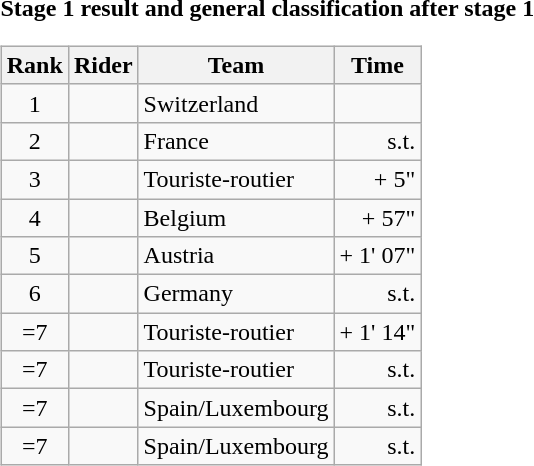<table>
<tr>
<td><strong>Stage 1 result and general classification after stage 1</strong><br><table class="wikitable">
<tr>
<th scope="col">Rank</th>
<th scope="col">Rider</th>
<th scope="col">Team</th>
<th scope="col">Time</th>
</tr>
<tr>
<td style="text-align:center;">1</td>
<td></td>
<td>Switzerland</td>
<td style="text-align:right;"></td>
</tr>
<tr>
<td style="text-align:center;">2</td>
<td></td>
<td>France</td>
<td style="text-align:right;">s.t.</td>
</tr>
<tr>
<td style="text-align:center;">3</td>
<td></td>
<td>Touriste-routier</td>
<td style="text-align:right;">+ 5"</td>
</tr>
<tr>
<td style="text-align:center;">4</td>
<td></td>
<td>Belgium</td>
<td style="text-align:right;">+ 57"</td>
</tr>
<tr>
<td style="text-align:center;">5</td>
<td></td>
<td>Austria</td>
<td style="text-align:right;">+ 1' 07"</td>
</tr>
<tr>
<td style="text-align:center;">6</td>
<td></td>
<td>Germany</td>
<td style="text-align:right;">s.t.</td>
</tr>
<tr>
<td style="text-align:center;">=7</td>
<td></td>
<td>Touriste-routier</td>
<td style="text-align:right;">+ 1' 14"</td>
</tr>
<tr>
<td style="text-align:center;">=7</td>
<td></td>
<td>Touriste-routier</td>
<td style="text-align:right;">s.t.</td>
</tr>
<tr>
<td style="text-align:center;">=7</td>
<td></td>
<td>Spain/Luxembourg</td>
<td style="text-align:right;">s.t.</td>
</tr>
<tr>
<td style="text-align:center;">=7</td>
<td></td>
<td>Spain/Luxembourg</td>
<td style="text-align:right;">s.t.</td>
</tr>
</table>
</td>
</tr>
</table>
